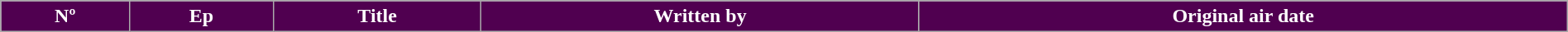<table class="wikitable plainrowheaders" style="width:100%; margin:auto;">
<tr style="color:white">
<th style="background-color:#500050;">Nº</th>
<th style="background-color:#500050;">Ep</th>
<th style="background-color:#500050;">Title</th>
<th style="background-color:#500050;">Written by</th>
<th style="background-color:#500050;">Original air date<br>
























</th>
</tr>
</table>
